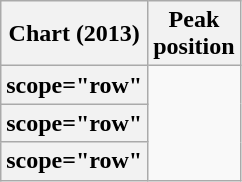<table class="wikitable sortable plainrowheaders">
<tr>
<th>Chart (2013)</th>
<th>Peak<br>position</th>
</tr>
<tr>
<th>scope="row" </th>
</tr>
<tr>
<th>scope="row"</th>
</tr>
<tr>
<th>scope="row"</th>
</tr>
</table>
